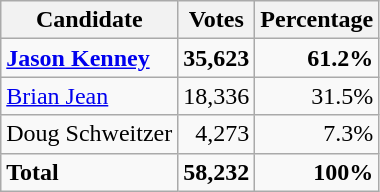<table class="wikitable">
<tr>
<th>Candidate</th>
<th>Votes</th>
<th>Percentage</th>
</tr>
<tr>
<td><strong><a href='#'>Jason Kenney</a></strong></td>
<td style="text-align:right"><strong>35,623</strong></td>
<td style="text-align:right"><strong>61.2%</strong></td>
</tr>
<tr>
<td><a href='#'>Brian Jean</a></td>
<td style="text-align:right">18,336</td>
<td style="text-align:right">31.5%</td>
</tr>
<tr>
<td>Doug Schweitzer</td>
<td style="text-align:right">4,273</td>
<td style="text-align:right">7.3%</td>
</tr>
<tr>
<td><strong>Total</strong></td>
<td style="text-align:right"><strong>58,232</strong></td>
<td style="text-align:right"><strong>100%</strong></td>
</tr>
</table>
